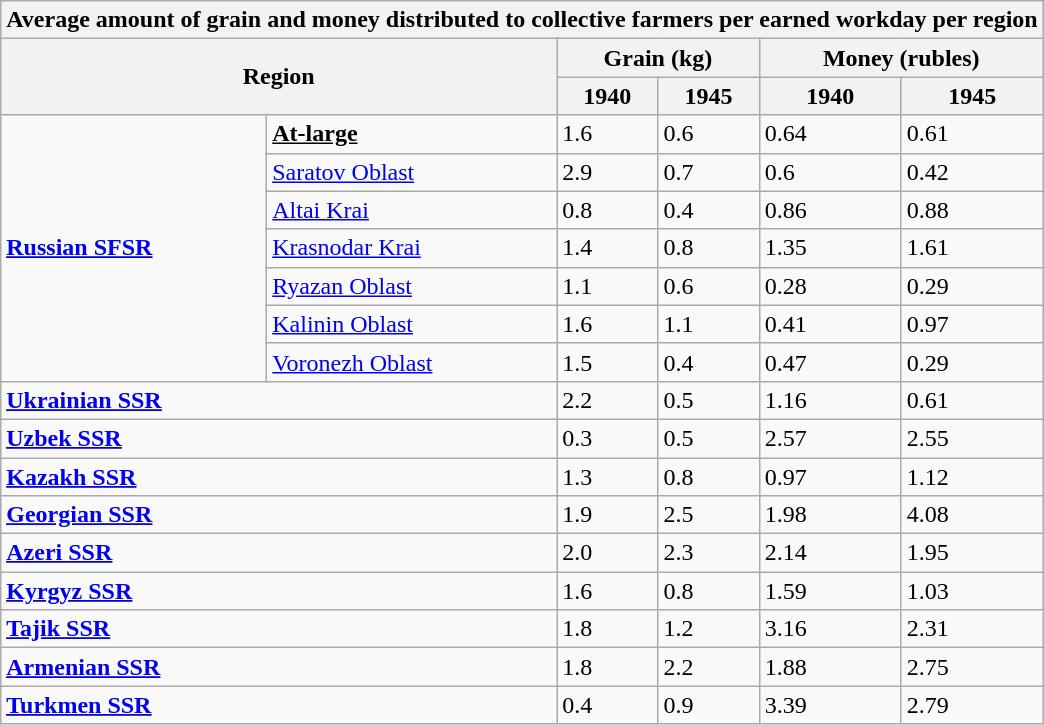<table class="wikitable mw-collapsible mw-collapsed" style="float:right; margin-left: 10px;">
<tr>
<th colspan="6">Average amount of grain and money distributed to collective farmers per earned workday per region</th>
</tr>
<tr>
<th colspan="2" rowspan="2">Region</th>
<th colspan="2">Grain (kg)</th>
<th colspan="2">Money (rubles)</th>
</tr>
<tr>
<th>1940</th>
<th>1945</th>
<th>1940</th>
<th>1945</th>
</tr>
<tr>
<td rowspan="7"><u><strong><a href='#'>Russian SFSR</a></strong></u></td>
<td><strong><u>At-large</u></strong></td>
<td>1.6</td>
<td>0.6</td>
<td>0.64</td>
<td>0.61</td>
</tr>
<tr>
<td><a href='#'>Saratov Oblast</a></td>
<td>2.9</td>
<td>0.7</td>
<td>0.6</td>
<td>0.42</td>
</tr>
<tr>
<td><a href='#'>Altai Krai</a></td>
<td>0.8</td>
<td>0.4</td>
<td>0.86</td>
<td>0.88</td>
</tr>
<tr>
<td><a href='#'>Krasnodar Krai</a></td>
<td>1.4</td>
<td>0.8</td>
<td>1.35</td>
<td>1.61</td>
</tr>
<tr>
<td><a href='#'>Ryazan Oblast</a></td>
<td>1.1</td>
<td>0.6</td>
<td>0.28</td>
<td>0.29</td>
</tr>
<tr>
<td><a href='#'>Kalinin Oblast</a></td>
<td>1.6</td>
<td>1.1</td>
<td>0.41</td>
<td>0.97</td>
</tr>
<tr>
<td><a href='#'>Voronezh Oblast</a></td>
<td>1.5</td>
<td>0.4</td>
<td>0.47</td>
<td>0.29</td>
</tr>
<tr>
<td colspan="2"><strong><u><a href='#'>Ukrainian SSR</a></u></strong></td>
<td>2.2</td>
<td>0.5</td>
<td>1.16</td>
<td>0.61</td>
</tr>
<tr>
<td colspan="2"><strong><u><a href='#'>Uzbek SSR</a></u></strong></td>
<td>0.3</td>
<td>0.5</td>
<td>2.57</td>
<td>2.55</td>
</tr>
<tr>
<td colspan="2"><strong><u><a href='#'>Kazakh SSR</a></u></strong></td>
<td>1.3</td>
<td>0.8</td>
<td>0.97</td>
<td>1.12</td>
</tr>
<tr>
<td colspan="2"><strong><u><a href='#'>Georgian SSR</a></u></strong></td>
<td>1.9</td>
<td>2.5</td>
<td>1.98</td>
<td>4.08</td>
</tr>
<tr>
<td colspan="2"><strong><u><a href='#'>Azeri SSR</a></u></strong></td>
<td>2.0</td>
<td>2.3</td>
<td>2.14</td>
<td>1.95</td>
</tr>
<tr>
<td colspan="2"><strong><u><a href='#'>Kyrgyz SSR</a></u></strong></td>
<td>1.6</td>
<td>0.8</td>
<td>1.59</td>
<td>1.03</td>
</tr>
<tr>
<td colspan="2"><strong><u><a href='#'>Tajik SSR</a></u></strong></td>
<td>1.8</td>
<td>1.2</td>
<td>3.16</td>
<td>2.31</td>
</tr>
<tr>
<td colspan="2"><strong><u><a href='#'>Armenian SSR</a></u></strong></td>
<td>1.8</td>
<td>2.2</td>
<td>1.88</td>
<td>2.75</td>
</tr>
<tr>
<td colspan="2"><strong><u><a href='#'>Turkmen SSR</a></u></strong></td>
<td>0.4</td>
<td>0.9</td>
<td>3.39</td>
<td>2.79</td>
</tr>
</table>
